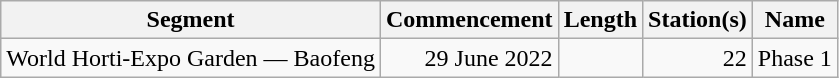<table class="wikitable" style="border-collapse: collapse; text-align: right;">
<tr>
<th>Segment</th>
<th>Commencement</th>
<th>Length</th>
<th>Station(s)</th>
<th>Name</th>
</tr>
<tr>
<td style="text-align: left;">World Horti-Expo Garden — Baofeng</td>
<td>29 June 2022</td>
<td></td>
<td>22</td>
<td style="text-align: left;">Phase 1</td>
</tr>
</table>
